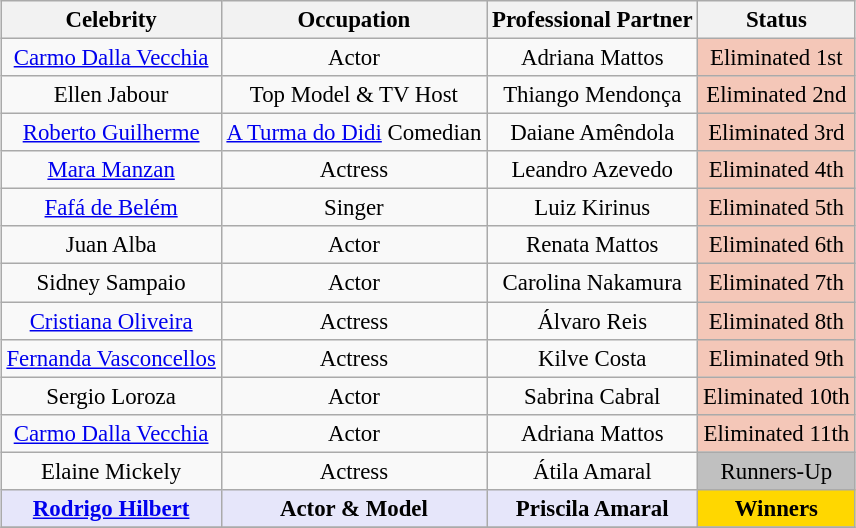<table class="wikitable" style="text-align: center; white-space:nowrap; margin:auto; font-size:95.2%;">
<tr>
<th>Celebrity</th>
<th>Occupation</th>
<th>Professional Partner</th>
<th>Status</th>
</tr>
<tr>
<td><a href='#'>Carmo Dalla Vecchia</a><br></td>
<td>Actor</td>
<td>Adriana Mattos</td>
<td bgcolor="F4C7B8">Eliminated 1st<br></td>
</tr>
<tr>
<td>Ellen Jabour</td>
<td>Top Model & TV Host</td>
<td>Thiango Mendonça</td>
<td bgcolor="F4C7B8">Eliminated 2nd<br></td>
</tr>
<tr>
<td><a href='#'>Roberto Guilherme</a></td>
<td><a href='#'>A Turma do Didi</a> Comedian</td>
<td>Daiane Amêndola</td>
<td bgcolor="F4C7B8">Eliminated 3rd<br></td>
</tr>
<tr>
<td><a href='#'>Mara Manzan</a></td>
<td>Actress</td>
<td>Leandro Azevedo</td>
<td bgcolor="F4C7B8">Eliminated 4th<br></td>
</tr>
<tr>
<td><a href='#'>Fafá de Belém</a></td>
<td>Singer</td>
<td>Luiz Kirinus</td>
<td bgcolor="F4C7B8">Eliminated 5th<br></td>
</tr>
<tr>
<td>Juan Alba</td>
<td>Actor</td>
<td>Renata Mattos</td>
<td bgcolor="F4C7B8">Eliminated 6th<br></td>
</tr>
<tr>
<td>Sidney Sampaio</td>
<td>Actor</td>
<td>Carolina Nakamura</td>
<td bgcolor="F4C7B8">Eliminated 7th<br></td>
</tr>
<tr>
<td><a href='#'>Cristiana Oliveira</a></td>
<td>Actress</td>
<td>Álvaro Reis</td>
<td bgcolor="F4C7B8">Eliminated 8th<br></td>
</tr>
<tr>
<td><a href='#'>Fernanda Vasconcellos</a></td>
<td>Actress</td>
<td>Kilve Costa</td>
<td bgcolor="F4C7B8">Eliminated 9th<br></td>
</tr>
<tr>
<td>Sergio Loroza</td>
<td>Actor</td>
<td>Sabrina Cabral</td>
<td bgcolor="F4C7B8">Eliminated 10th<br></td>
</tr>
<tr>
<td><a href='#'>Carmo Dalla Vecchia</a></td>
<td>Actor</td>
<td>Adriana Mattos</td>
<td bgcolor="F4C7B8">Eliminated 11th<br></td>
</tr>
<tr>
<td>Elaine Mickely</td>
<td>Actress</td>
<td>Átila Amaral</td>
<td bgcolor="C0C0C0">Runners-Up<br></td>
</tr>
<tr>
<td bgcolor="E6E6FA"><strong><a href='#'>Rodrigo Hilbert</a></strong></td>
<td bgcolor="E6E6FA"><strong>Actor & Model</strong></td>
<td bgcolor="E6E6FA"><strong>Priscila Amaral</strong></td>
<td bgcolor="FFD700"><strong>Winners</strong><br></td>
</tr>
<tr>
</tr>
</table>
